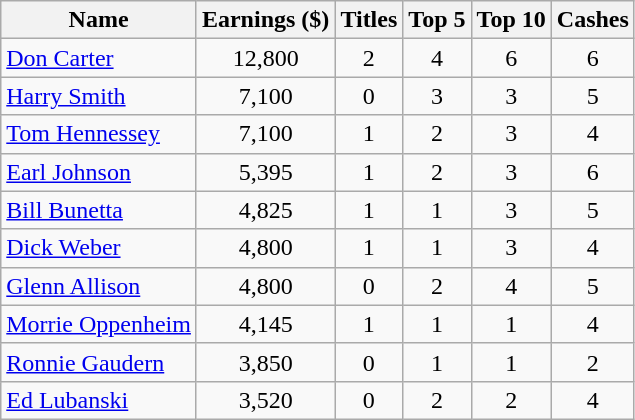<table class="wikitable" style="text-align:center">
<tr>
<th>Name</th>
<th>Earnings ($)</th>
<th>Titles</th>
<th>Top 5</th>
<th>Top 10</th>
<th>Cashes</th>
</tr>
<tr>
<td align=left><a href='#'>Don Carter</a></td>
<td>12,800</td>
<td>2</td>
<td>4</td>
<td>6</td>
<td>6</td>
</tr>
<tr>
<td align=left><a href='#'>Harry Smith</a></td>
<td>7,100</td>
<td>0</td>
<td>3</td>
<td>3</td>
<td>5</td>
</tr>
<tr>
<td align=left><a href='#'>Tom Hennessey</a></td>
<td>7,100</td>
<td>1</td>
<td>2</td>
<td>3</td>
<td>4</td>
</tr>
<tr>
<td align=left><a href='#'>Earl Johnson</a></td>
<td>5,395</td>
<td>1</td>
<td>2</td>
<td>3</td>
<td>6</td>
</tr>
<tr>
<td align=left><a href='#'>Bill Bunetta</a></td>
<td>4,825</td>
<td>1</td>
<td>1</td>
<td>3</td>
<td>5</td>
</tr>
<tr>
<td align=left><a href='#'>Dick Weber</a></td>
<td>4,800</td>
<td>1</td>
<td>1</td>
<td>3</td>
<td>4</td>
</tr>
<tr>
<td align=left><a href='#'>Glenn Allison</a></td>
<td>4,800</td>
<td>0</td>
<td>2</td>
<td>4</td>
<td>5</td>
</tr>
<tr>
<td align=left><a href='#'>Morrie Oppenheim</a></td>
<td>4,145</td>
<td>1</td>
<td>1</td>
<td>1</td>
<td>4</td>
</tr>
<tr>
<td align=left><a href='#'>Ronnie Gaudern</a></td>
<td>3,850</td>
<td>0</td>
<td>1</td>
<td>1</td>
<td>2</td>
</tr>
<tr>
<td align=left><a href='#'>Ed Lubanski</a></td>
<td>3,520</td>
<td>0</td>
<td>2</td>
<td>2</td>
<td>4</td>
</tr>
</table>
